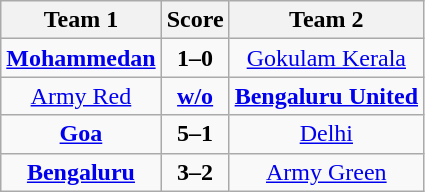<table class="wikitable" style="text-align:center">
<tr>
<th>Team 1</th>
<th>Score</th>
<th>Team 2</th>
</tr>
<tr>
<td><strong><a href='#'>Mohammedan</a></strong></td>
<td align="center"><strong>1–0</strong></td>
<td><a href='#'>Gokulam Kerala</a></td>
</tr>
<tr>
<td><a href='#'>Army Red</a></td>
<td align="center"><a href='#'><strong>w/o</strong></a></td>
<td><strong><a href='#'>Bengaluru United</a></strong></td>
</tr>
<tr>
<td><strong><a href='#'>Goa</a></strong></td>
<td align="center"><strong>5–1</strong></td>
<td><a href='#'>Delhi</a></td>
</tr>
<tr>
<td><strong><a href='#'>Bengaluru</a></strong></td>
<td align="center"><strong>3–2</strong></td>
<td><a href='#'>Army Green</a></td>
</tr>
</table>
